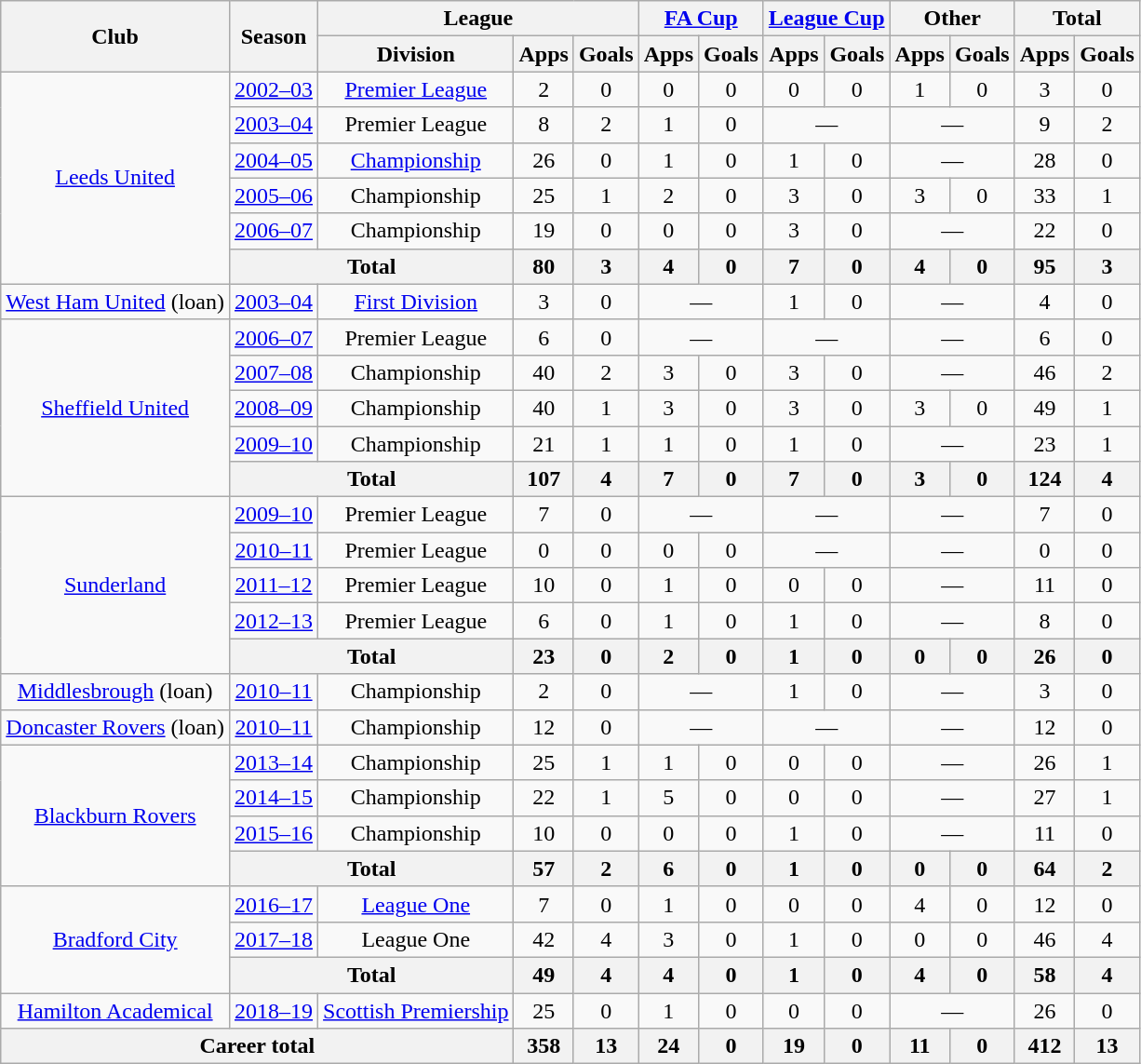<table class=wikitable style="text-align:center">
<tr>
<th rowspan=2>Club</th>
<th rowspan=2>Season</th>
<th colspan=3>League</th>
<th colspan=2><a href='#'>FA Cup</a></th>
<th colspan=2><a href='#'>League Cup</a></th>
<th colspan=2>Other</th>
<th colspan=2>Total</th>
</tr>
<tr>
<th>Division</th>
<th>Apps</th>
<th>Goals</th>
<th>Apps</th>
<th>Goals</th>
<th>Apps</th>
<th>Goals</th>
<th>Apps</th>
<th>Goals</th>
<th>Apps</th>
<th>Goals</th>
</tr>
<tr>
<td rowspan=6><a href='#'>Leeds United</a></td>
<td><a href='#'>2002–03</a></td>
<td><a href='#'>Premier League</a></td>
<td>2</td>
<td>0</td>
<td>0</td>
<td>0</td>
<td>0</td>
<td>0</td>
<td>1</td>
<td>0</td>
<td>3</td>
<td>0</td>
</tr>
<tr>
<td><a href='#'>2003–04</a></td>
<td>Premier League</td>
<td>8</td>
<td>2</td>
<td>1</td>
<td>0</td>
<td colspan=2>—</td>
<td colspan=2>—</td>
<td>9</td>
<td>2</td>
</tr>
<tr>
<td><a href='#'>2004–05</a></td>
<td><a href='#'>Championship</a></td>
<td>26</td>
<td>0</td>
<td>1</td>
<td>0</td>
<td>1</td>
<td>0</td>
<td colspan=2>—</td>
<td>28</td>
<td>0</td>
</tr>
<tr>
<td><a href='#'>2005–06</a></td>
<td>Championship</td>
<td>25</td>
<td>1</td>
<td>2</td>
<td>0</td>
<td>3</td>
<td>0</td>
<td>3</td>
<td>0</td>
<td>33</td>
<td>1</td>
</tr>
<tr>
<td><a href='#'>2006–07</a></td>
<td>Championship</td>
<td>19</td>
<td>0</td>
<td>0</td>
<td>0</td>
<td>3</td>
<td>0</td>
<td colspan=2>—</td>
<td>22</td>
<td>0</td>
</tr>
<tr>
<th colspan=2>Total</th>
<th>80</th>
<th>3</th>
<th>4</th>
<th>0</th>
<th>7</th>
<th>0</th>
<th>4</th>
<th>0</th>
<th>95</th>
<th>3</th>
</tr>
<tr>
<td><a href='#'>West Ham United</a> (loan)</td>
<td><a href='#'>2003–04</a></td>
<td><a href='#'>First Division</a></td>
<td>3</td>
<td>0</td>
<td colspan=2>—</td>
<td>1</td>
<td>0</td>
<td colspan=2>—</td>
<td>4</td>
<td>0</td>
</tr>
<tr>
<td rowspan=5><a href='#'>Sheffield United</a></td>
<td><a href='#'>2006–07</a></td>
<td>Premier League</td>
<td>6</td>
<td>0</td>
<td colspan=2>—</td>
<td colspan=2>—</td>
<td colspan=2>—</td>
<td>6</td>
<td>0</td>
</tr>
<tr>
<td><a href='#'>2007–08</a></td>
<td>Championship</td>
<td>40</td>
<td>2</td>
<td>3</td>
<td>0</td>
<td>3</td>
<td>0</td>
<td colspan=2>—</td>
<td>46</td>
<td>2</td>
</tr>
<tr>
<td><a href='#'>2008–09</a></td>
<td>Championship</td>
<td>40</td>
<td>1</td>
<td>3</td>
<td>0</td>
<td>3</td>
<td>0</td>
<td>3</td>
<td>0</td>
<td>49</td>
<td>1</td>
</tr>
<tr>
<td><a href='#'>2009–10</a></td>
<td>Championship</td>
<td>21</td>
<td>1</td>
<td>1</td>
<td>0</td>
<td>1</td>
<td>0</td>
<td colspan=2>—</td>
<td>23</td>
<td>1</td>
</tr>
<tr>
<th colspan=2>Total</th>
<th>107</th>
<th>4</th>
<th>7</th>
<th>0</th>
<th>7</th>
<th>0</th>
<th>3</th>
<th>0</th>
<th>124</th>
<th>4</th>
</tr>
<tr>
<td rowspan=5><a href='#'>Sunderland</a></td>
<td><a href='#'>2009–10</a></td>
<td>Premier League</td>
<td>7</td>
<td>0</td>
<td colspan=2>—</td>
<td colspan=2>—</td>
<td colspan=2>—</td>
<td>7</td>
<td>0</td>
</tr>
<tr>
<td><a href='#'>2010–11</a></td>
<td>Premier League</td>
<td>0</td>
<td>0</td>
<td>0</td>
<td>0</td>
<td colspan=2>—</td>
<td colspan=2>—</td>
<td>0</td>
<td>0</td>
</tr>
<tr>
<td><a href='#'>2011–12</a></td>
<td>Premier League</td>
<td>10</td>
<td>0</td>
<td>1</td>
<td>0</td>
<td>0</td>
<td>0</td>
<td colspan=2>—</td>
<td>11</td>
<td>0</td>
</tr>
<tr>
<td><a href='#'>2012–13</a></td>
<td>Premier League</td>
<td>6</td>
<td>0</td>
<td>1</td>
<td>0</td>
<td>1</td>
<td>0</td>
<td colspan=2>—</td>
<td>8</td>
<td>0</td>
</tr>
<tr>
<th colspan=2>Total</th>
<th>23</th>
<th>0</th>
<th>2</th>
<th>0</th>
<th>1</th>
<th>0</th>
<th>0</th>
<th>0</th>
<th>26</th>
<th>0</th>
</tr>
<tr>
<td><a href='#'>Middlesbrough</a> (loan)</td>
<td><a href='#'>2010–11</a></td>
<td>Championship</td>
<td>2</td>
<td>0</td>
<td colspan=2>—</td>
<td>1</td>
<td>0</td>
<td colspan=2>—</td>
<td>3</td>
<td>0</td>
</tr>
<tr>
<td><a href='#'>Doncaster Rovers</a> (loan)</td>
<td><a href='#'>2010–11</a></td>
<td>Championship</td>
<td>12</td>
<td>0</td>
<td colspan=2>—</td>
<td colspan=2>—</td>
<td colspan=2>—</td>
<td>12</td>
<td>0</td>
</tr>
<tr>
<td rowspan=4><a href='#'>Blackburn Rovers</a></td>
<td><a href='#'>2013–14</a></td>
<td>Championship</td>
<td>25</td>
<td>1</td>
<td>1</td>
<td>0</td>
<td>0</td>
<td>0</td>
<td colspan=2>—</td>
<td>26</td>
<td>1</td>
</tr>
<tr>
<td><a href='#'>2014–15</a></td>
<td>Championship</td>
<td>22</td>
<td>1</td>
<td>5</td>
<td>0</td>
<td>0</td>
<td>0</td>
<td colspan=2>—</td>
<td>27</td>
<td>1</td>
</tr>
<tr>
<td><a href='#'>2015–16</a></td>
<td>Championship</td>
<td>10</td>
<td>0</td>
<td>0</td>
<td>0</td>
<td>1</td>
<td>0</td>
<td colspan=2>—</td>
<td>11</td>
<td>0</td>
</tr>
<tr>
<th colspan=2>Total</th>
<th>57</th>
<th>2</th>
<th>6</th>
<th>0</th>
<th>1</th>
<th>0</th>
<th>0</th>
<th>0</th>
<th>64</th>
<th>2</th>
</tr>
<tr>
<td rowspan=3><a href='#'>Bradford City</a></td>
<td><a href='#'>2016–17</a></td>
<td><a href='#'>League One</a></td>
<td>7</td>
<td>0</td>
<td>1</td>
<td>0</td>
<td>0</td>
<td>0</td>
<td>4</td>
<td>0</td>
<td>12</td>
<td>0</td>
</tr>
<tr>
<td><a href='#'>2017–18</a></td>
<td>League One</td>
<td>42</td>
<td>4</td>
<td>3</td>
<td>0</td>
<td>1</td>
<td>0</td>
<td>0</td>
<td>0</td>
<td>46</td>
<td>4</td>
</tr>
<tr>
<th colspan=2>Total</th>
<th>49</th>
<th>4</th>
<th>4</th>
<th>0</th>
<th>1</th>
<th>0</th>
<th>4</th>
<th>0</th>
<th>58</th>
<th>4</th>
</tr>
<tr>
<td><a href='#'>Hamilton Academical</a></td>
<td><a href='#'>2018–19</a></td>
<td><a href='#'>Scottish Premiership</a></td>
<td>25</td>
<td>0</td>
<td>1</td>
<td>0</td>
<td>0</td>
<td>0</td>
<td colspan=2>—</td>
<td>26</td>
<td>0</td>
</tr>
<tr>
<th colspan=3>Career total</th>
<th>358</th>
<th>13</th>
<th>24</th>
<th>0</th>
<th>19</th>
<th>0</th>
<th>11</th>
<th>0</th>
<th>412</th>
<th>13</th>
</tr>
</table>
